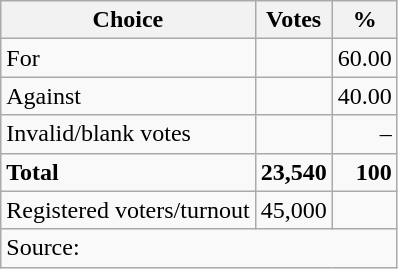<table class=wikitable style=text-align:right>
<tr>
<th>Choice</th>
<th>Votes</th>
<th>%</th>
</tr>
<tr>
<td align=left>For</td>
<td></td>
<td>60.00</td>
</tr>
<tr>
<td align=left>Against</td>
<td></td>
<td>40.00</td>
</tr>
<tr>
<td align=left>Invalid/blank votes</td>
<td></td>
<td>–</td>
</tr>
<tr>
<td align=left><strong>Total</strong></td>
<td><strong>23,540</strong></td>
<td><strong>100</strong></td>
</tr>
<tr>
<td align=left>Registered voters/turnout</td>
<td>45,000</td>
<td></td>
</tr>
<tr>
<td align=left colspan=3>Source: </td>
</tr>
</table>
